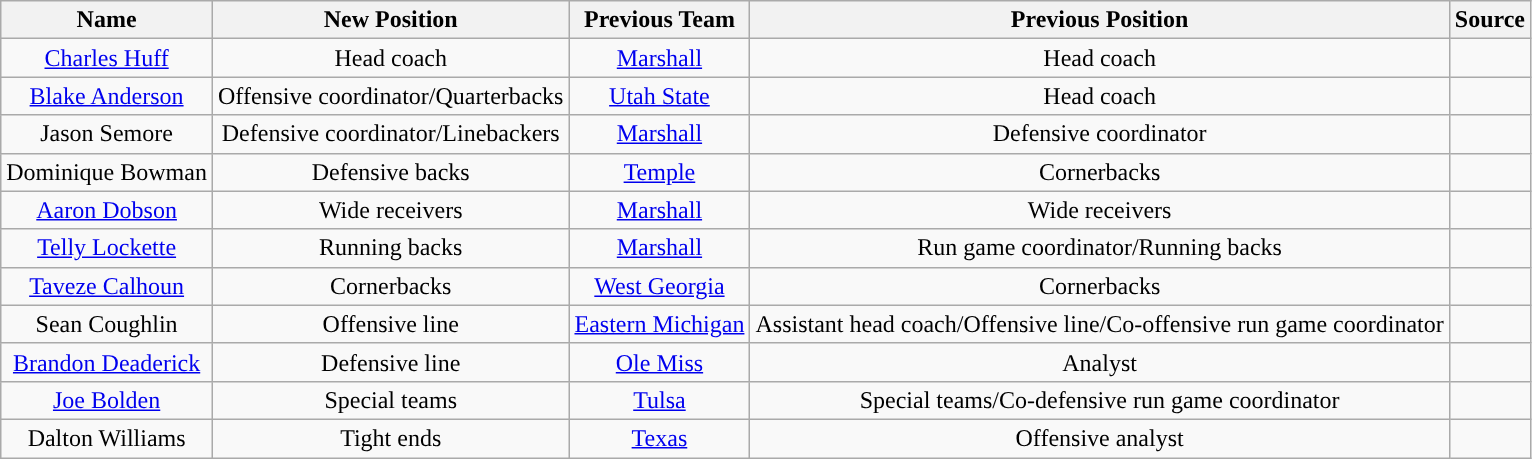<table class="wikitable">
<tr>
<th style="text-align:center; ">Name</th>
<th style="text-align:center; ">New Position</th>
<th style="text-align:center; ">Previous Team</th>
<th style="text-align:center; ">Previous Position</th>
<th style="text-align:center; ">Source</th>
</tr>
<tr align="center">
<td><a href='#'>Charles Huff</a></td>
<td>Head coach</td>
<td><a href='#'>Marshall</a></td>
<td>Head coach</td>
<td></td>
</tr>
<tr align="center">
<td><a href='#'>Blake Anderson</a></td>
<td>Offensive coordinator/Quarterbacks</td>
<td><a href='#'>Utah State</a></td>
<td>Head coach</td>
<td></td>
</tr>
<tr align="center">
<td>Jason Semore</td>
<td>Defensive coordinator/Linebackers</td>
<td><a href='#'>Marshall</a></td>
<td>Defensive coordinator</td>
<td></td>
</tr>
<tr align="center">
<td>Dominique Bowman</td>
<td>Defensive backs</td>
<td><a href='#'>Temple</a></td>
<td>Cornerbacks</td>
<td></td>
</tr>
<tr align="center">
<td><a href='#'>Aaron Dobson</a></td>
<td>Wide receivers</td>
<td><a href='#'>Marshall</a></td>
<td>Wide receivers</td>
<td></td>
</tr>
<tr align="center">
<td><a href='#'>Telly Lockette</a></td>
<td>Running backs</td>
<td><a href='#'>Marshall</a></td>
<td>Run game coordinator/Running backs</td>
<td></td>
</tr>
<tr align="center">
<td><a href='#'>Taveze Calhoun</a></td>
<td>Cornerbacks</td>
<td><a href='#'>West Georgia</a></td>
<td>Cornerbacks</td>
<td></td>
</tr>
<tr align="center">
<td>Sean Coughlin</td>
<td>Offensive line</td>
<td><a href='#'>Eastern Michigan</a></td>
<td>Assistant head coach/Offensive line/Co-offensive run game coordinator</td>
<td></td>
</tr>
<tr align="center">
<td><a href='#'>Brandon Deaderick</a></td>
<td>Defensive line</td>
<td><a href='#'>Ole Miss</a></td>
<td>Analyst</td>
<td></td>
</tr>
<tr align="center">
<td><a href='#'>Joe Bolden</a></td>
<td>Special teams</td>
<td><a href='#'>Tulsa</a></td>
<td>Special teams/Co-defensive run game coordinator</td>
<td></td>
</tr>
<tr align="center">
<td>Dalton Williams</td>
<td>Tight ends</td>
<td><a href='#'>Texas</a></td>
<td>Offensive analyst</td>
<td></td>
</tr>
</table>
